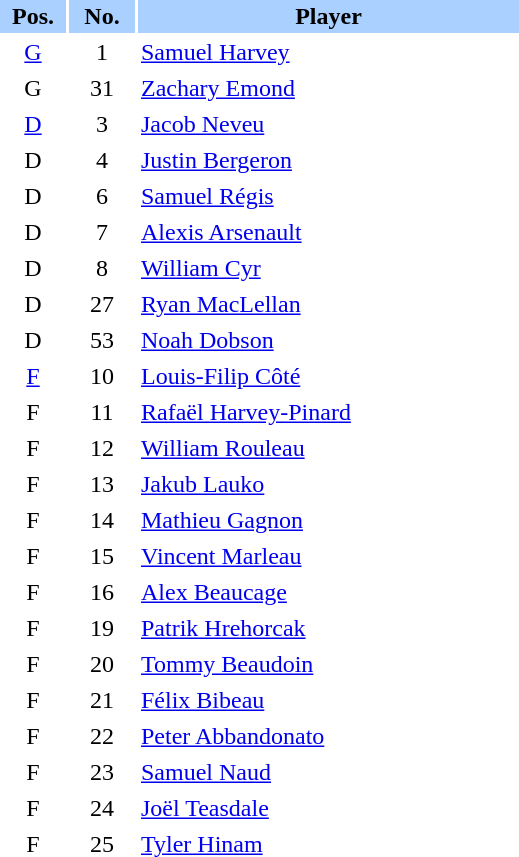<table border="0" cellspacing="2" cellpadding="2">
<tr bgcolor=AAD0FF>
<th width=40>Pos.</th>
<th width=40>No.</th>
<th width=250>Player</th>
</tr>
<tr>
<td style="text-align:center;"><a href='#'>G</a></td>
<td style="text-align:center;">1</td>
<td><a href='#'>Samuel Harvey</a></td>
</tr>
<tr>
<td style="text-align:center;">G</td>
<td style="text-align:center;">31</td>
<td><a href='#'>Zachary Emond</a></td>
</tr>
<tr>
<td style="text-align:center;"><a href='#'>D</a></td>
<td style="text-align:center;">3</td>
<td><a href='#'>Jacob Neveu</a></td>
</tr>
<tr>
<td style="text-align:center;">D</td>
<td style="text-align:center;">4</td>
<td><a href='#'>Justin Bergeron</a></td>
</tr>
<tr>
<td style="text-align:center;">D</td>
<td style="text-align:center;">6</td>
<td><a href='#'>Samuel Régis</a></td>
</tr>
<tr>
<td style="text-align:center;">D</td>
<td style="text-align:center;">7</td>
<td><a href='#'>Alexis Arsenault</a></td>
</tr>
<tr>
<td style="text-align:center;">D</td>
<td style="text-align:center;">8</td>
<td><a href='#'>William Cyr</a></td>
</tr>
<tr>
<td style="text-align:center;">D</td>
<td style="text-align:center;">27</td>
<td><a href='#'>Ryan MacLellan</a></td>
</tr>
<tr>
<td style="text-align:center;">D</td>
<td style="text-align:center;">53</td>
<td><a href='#'>Noah Dobson</a></td>
</tr>
<tr>
<td style="text-align:center;"><a href='#'>F</a></td>
<td style="text-align:center;">10</td>
<td><a href='#'>Louis-Filip Côté</a></td>
</tr>
<tr>
<td style="text-align:center;">F</td>
<td style="text-align:center;">11</td>
<td><a href='#'>Rafaël Harvey-Pinard</a></td>
</tr>
<tr>
<td style="text-align:center;">F</td>
<td style="text-align:center;">12</td>
<td><a href='#'>William Rouleau</a></td>
</tr>
<tr>
<td style="text-align:center;">F</td>
<td style="text-align:center;">13</td>
<td><a href='#'>Jakub Lauko</a></td>
</tr>
<tr>
<td style="text-align:center;">F</td>
<td style="text-align:center;">14</td>
<td><a href='#'>Mathieu Gagnon</a></td>
</tr>
<tr>
<td style="text-align:center;">F</td>
<td style="text-align:center;">15</td>
<td><a href='#'>Vincent Marleau</a></td>
</tr>
<tr>
<td style="text-align:center;">F</td>
<td style="text-align:center;">16</td>
<td><a href='#'>Alex Beaucage</a></td>
</tr>
<tr>
<td style="text-align:center;">F</td>
<td style="text-align:center;">19</td>
<td><a href='#'>Patrik Hrehorcak</a></td>
</tr>
<tr>
<td style="text-align:center;">F</td>
<td style="text-align:center;">20</td>
<td><a href='#'>Tommy Beaudoin</a></td>
</tr>
<tr>
<td style="text-align:center;">F</td>
<td style="text-align:center;">21</td>
<td><a href='#'>Félix Bibeau</a></td>
</tr>
<tr>
<td style="text-align:center;">F</td>
<td style="text-align:center;">22</td>
<td><a href='#'>Peter Abbandonato</a></td>
</tr>
<tr>
<td style="text-align:center;">F</td>
<td style="text-align:center;">23</td>
<td><a href='#'>Samuel Naud</a></td>
</tr>
<tr>
<td style="text-align:center;">F</td>
<td style="text-align:center;">24</td>
<td><a href='#'>Joël Teasdale</a></td>
</tr>
<tr>
<td style="text-align:center;">F</td>
<td style="text-align:center;">25</td>
<td><a href='#'>Tyler Hinam</a></td>
</tr>
</table>
